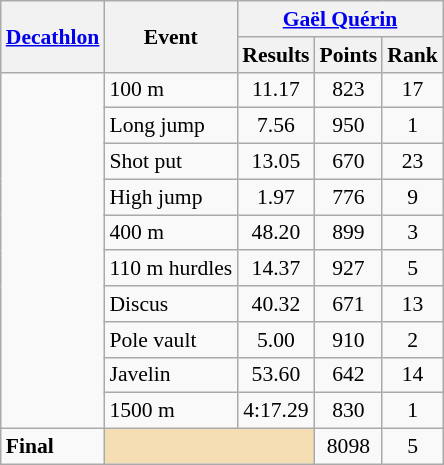<table class=wikitable style="font-size:90%">
<tr>
<th rowspan="2"><a href='#'>Decathlon</a></th>
<th rowspan="2">Event</th>
<th colspan="3"><a href='#'>Gaël Quérin</a></th>
</tr>
<tr>
<th>Results</th>
<th>Points</th>
<th>Rank</th>
</tr>
<tr>
<td rowspan="10"></td>
<td>100 m</td>
<td align=center>11.17</td>
<td align=center>823</td>
<td align=center>17</td>
</tr>
<tr>
<td>Long jump</td>
<td align=center>7.56</td>
<td align=center>950</td>
<td align=center>1</td>
</tr>
<tr>
<td>Shot put</td>
<td align=center>13.05</td>
<td align=center>670</td>
<td align=center>23</td>
</tr>
<tr>
<td>High jump</td>
<td align=center>1.97</td>
<td align=center>776</td>
<td align=center>9</td>
</tr>
<tr>
<td>400 m</td>
<td align=center>48.20</td>
<td align=center>899</td>
<td align=center>3</td>
</tr>
<tr>
<td>110 m hurdles</td>
<td align=center>14.37</td>
<td align=center>927</td>
<td align=center>5</td>
</tr>
<tr>
<td>Discus</td>
<td align=center>40.32</td>
<td align=center>671</td>
<td align=center>13</td>
</tr>
<tr>
<td>Pole vault</td>
<td align=center>5.00</td>
<td align=center>910</td>
<td align=center>2</td>
</tr>
<tr>
<td>Javelin</td>
<td align=center>53.60</td>
<td align=center>642</td>
<td align=center>14</td>
</tr>
<tr>
<td>1500 m</td>
<td align=center>4:17.29</td>
<td align=center>830</td>
<td align=center>1</td>
</tr>
<tr>
<td><strong>Final</strong></td>
<td colspan="2" bgcolor="wheat"></td>
<td align=center>8098</td>
<td align=center>5</td>
</tr>
</table>
